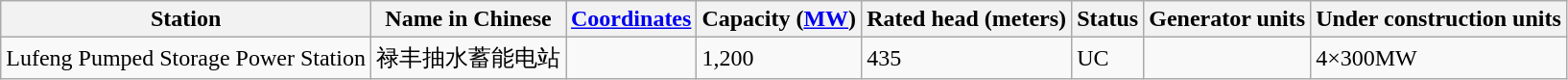<table class="wikitable sortable">
<tr>
<th>Station</th>
<th>Name in Chinese</th>
<th><a href='#'>Coordinates</a></th>
<th>Capacity (<a href='#'>MW</a>)</th>
<th>Rated head (meters)</th>
<th>Status</th>
<th>Generator units</th>
<th>Under construction units</th>
</tr>
<tr>
<td>Lufeng Pumped Storage Power Station</td>
<td>禄丰抽水蓄能电站</td>
<td></td>
<td>1,200</td>
<td>435</td>
<td>UC</td>
<td></td>
<td>4×300MW</td>
</tr>
</table>
